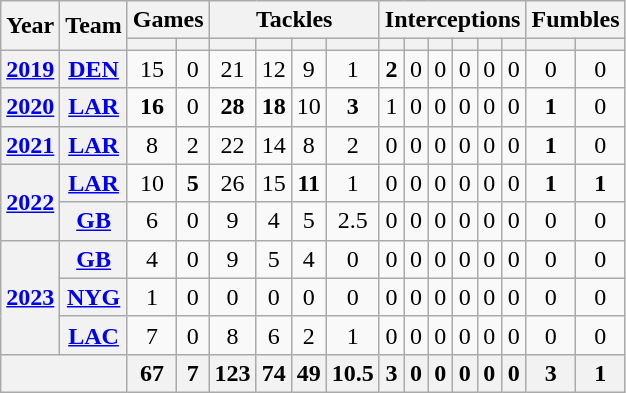<table class="wikitable" style="text-align: center;">
<tr>
<th rowspan="2">Year</th>
<th rowspan="2">Team</th>
<th colspan="2">Games</th>
<th colspan="4">Tackles</th>
<th colspan="6">Interceptions</th>
<th colspan="2">Fumbles</th>
</tr>
<tr>
<th></th>
<th></th>
<th></th>
<th></th>
<th></th>
<th></th>
<th></th>
<th></th>
<th></th>
<th></th>
<th></th>
<th></th>
<th></th>
<th></th>
</tr>
<tr>
<th><a href='#'>2019</a></th>
<th><a href='#'>DEN</a></th>
<td>15</td>
<td>0</td>
<td>21</td>
<td>12</td>
<td>9</td>
<td>1</td>
<td><strong>2</strong></td>
<td>0</td>
<td>0</td>
<td>0</td>
<td>0</td>
<td>0</td>
<td>0</td>
<td>0</td>
</tr>
<tr>
<th><a href='#'>2020</a></th>
<th><a href='#'>LAR</a></th>
<td><strong>16</strong></td>
<td>0</td>
<td><strong>28</strong></td>
<td><strong>18</strong></td>
<td>10</td>
<td><strong>3</strong></td>
<td>1</td>
<td>0</td>
<td>0</td>
<td>0</td>
<td>0</td>
<td>0</td>
<td><strong>1</strong></td>
<td>0</td>
</tr>
<tr>
<th><a href='#'>2021</a></th>
<th><a href='#'>LAR</a></th>
<td>8</td>
<td>2</td>
<td>22</td>
<td>14</td>
<td>8</td>
<td>2</td>
<td>0</td>
<td>0</td>
<td>0</td>
<td>0</td>
<td>0</td>
<td>0</td>
<td><strong>1</strong></td>
<td>0</td>
</tr>
<tr>
<th rowspan=2><a href='#'>2022</a></th>
<th><a href='#'>LAR</a></th>
<td>10</td>
<td><strong> 5</strong></td>
<td>26</td>
<td>15</td>
<td><strong>11</strong></td>
<td>1</td>
<td>0</td>
<td>0</td>
<td>0</td>
<td>0</td>
<td>0</td>
<td>0</td>
<td><strong>1</strong></td>
<td><strong>1</strong></td>
</tr>
<tr>
<th><a href='#'>GB</a></th>
<td>6</td>
<td>0</td>
<td>9</td>
<td>4</td>
<td>5</td>
<td>2.5</td>
<td>0</td>
<td>0</td>
<td>0</td>
<td>0</td>
<td>0</td>
<td>0</td>
<td>0</td>
<td>0</td>
</tr>
<tr>
<th rowspan=3><a href='#'>2023</a></th>
<th><a href='#'>GB</a></th>
<td>4</td>
<td>0</td>
<td>9</td>
<td>5</td>
<td>4</td>
<td>0</td>
<td>0</td>
<td>0</td>
<td>0</td>
<td>0</td>
<td>0</td>
<td>0</td>
<td>0</td>
<td>0</td>
</tr>
<tr>
<th><a href='#'>NYG</a></th>
<td>1</td>
<td>0</td>
<td>0</td>
<td>0</td>
<td>0</td>
<td>0</td>
<td>0</td>
<td>0</td>
<td>0</td>
<td>0</td>
<td>0</td>
<td>0</td>
<td>0</td>
<td>0</td>
</tr>
<tr>
<th><a href='#'>LAC</a></th>
<td>7</td>
<td>0</td>
<td>8</td>
<td>6</td>
<td>2</td>
<td>1</td>
<td>0</td>
<td>0</td>
<td>0</td>
<td>0</td>
<td>0</td>
<td>0</td>
<td>0</td>
<td>0</td>
</tr>
<tr>
<th colspan="2"></th>
<th>67</th>
<th>7</th>
<th>123</th>
<th>74</th>
<th>49</th>
<th>10.5</th>
<th>3</th>
<th>0</th>
<th>0</th>
<th>0</th>
<th>0</th>
<th>0</th>
<th>3</th>
<th>1</th>
</tr>
</table>
